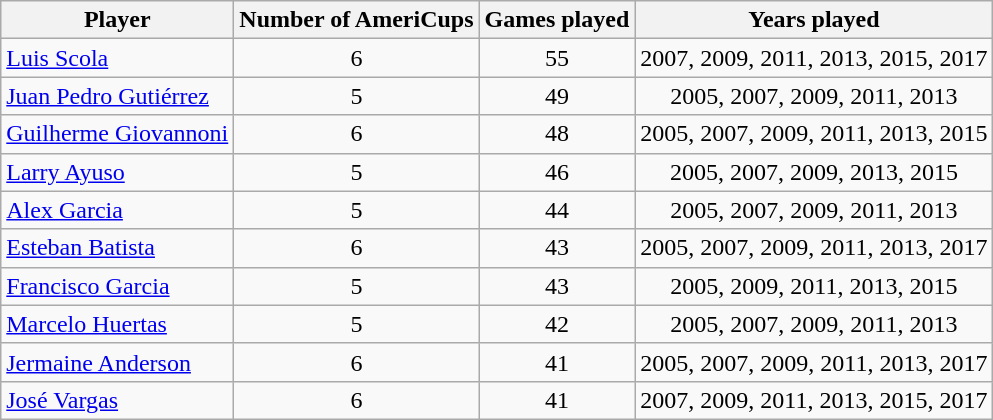<table class="wikitable sortable" style="text-align:center">
<tr>
<th>Player</th>
<th>Number of AmeriCups</th>
<th>Games played</th>
<th>Years played</th>
</tr>
<tr>
<td style="text-align:left"> <a href='#'>Luis Scola</a></td>
<td>6</td>
<td>55</td>
<td>2007, 2009, 2011, 2013, 2015, 2017</td>
</tr>
<tr>
<td style="text-align:left"> <a href='#'>Juan Pedro Gutiérrez</a></td>
<td>5</td>
<td>49</td>
<td>2005, 2007, 2009, 2011, 2013</td>
</tr>
<tr>
<td style="text-align:left"> <a href='#'>Guilherme Giovannoni</a></td>
<td>6</td>
<td>48</td>
<td>2005, 2007, 2009, 2011, 2013, 2015</td>
</tr>
<tr>
<td style="text-align:left"> <a href='#'>Larry Ayuso</a></td>
<td>5</td>
<td>46</td>
<td>2005, 2007, 2009, 2013, 2015</td>
</tr>
<tr>
<td style="text-align:left"> <a href='#'>Alex Garcia</a></td>
<td>5</td>
<td>44</td>
<td>2005, 2007, 2009, 2011, 2013</td>
</tr>
<tr>
<td style="text-align:left"> <a href='#'>Esteban Batista</a></td>
<td>6</td>
<td>43</td>
<td>2005, 2007, 2009, 2011, 2013, 2017</td>
</tr>
<tr>
<td style="text-align:left"> <a href='#'>Francisco Garcia</a></td>
<td>5</td>
<td>43</td>
<td>2005, 2009, 2011, 2013, 2015</td>
</tr>
<tr>
<td style="text-align:left"> <a href='#'>Marcelo Huertas</a></td>
<td>5</td>
<td>42</td>
<td>2005, 2007, 2009, 2011, 2013</td>
</tr>
<tr>
<td style="text-align:left"> <a href='#'>Jermaine Anderson</a></td>
<td>6</td>
<td>41</td>
<td>2005, 2007, 2009, 2011, 2013, 2017</td>
</tr>
<tr>
<td style="text-align:left"> <a href='#'>José Vargas</a></td>
<td>6</td>
<td>41</td>
<td>2007, 2009, 2011, 2013, 2015, 2017</td>
</tr>
</table>
